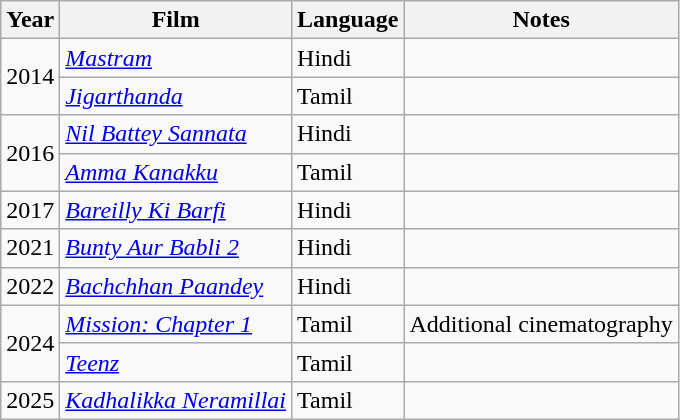<table class="wikitable sortable">
<tr>
<th>Year</th>
<th>Film</th>
<th>Language</th>
<th>Notes</th>
</tr>
<tr>
<td rowspan="2">2014</td>
<td><em><a href='#'>Mastram</a></em></td>
<td>Hindi</td>
<td></td>
</tr>
<tr>
<td><em><a href='#'>Jigarthanda</a></em></td>
<td>Tamil</td>
<td></td>
</tr>
<tr>
<td rowspan="2">2016</td>
<td><em><a href='#'>Nil Battey Sannata</a></em></td>
<td>Hindi</td>
<td></td>
</tr>
<tr>
<td><em><a href='#'>Amma Kanakku</a></em></td>
<td>Tamil</td>
<td></td>
</tr>
<tr>
<td>2017</td>
<td><em><a href='#'>Bareilly Ki Barfi</a></em></td>
<td>Hindi</td>
<td></td>
</tr>
<tr>
<td>2021</td>
<td><em><a href='#'>Bunty Aur Babli 2</a></em></td>
<td>Hindi</td>
<td></td>
</tr>
<tr>
<td>2022</td>
<td><em><a href='#'>Bachchhan Paandey</a></em></td>
<td>Hindi</td>
<td></td>
</tr>
<tr>
<td rowspan="2">2024</td>
<td><em><a href='#'>Mission: Chapter 1</a></em></td>
<td>Tamil</td>
<td>Additional cinematography</td>
</tr>
<tr>
<td><em><a href='#'>Teenz</a></em></td>
<td>Tamil</td>
<td></td>
</tr>
<tr>
<td>2025</td>
<td><em><a href='#'> Kadhalikka Neramillai</a></em></td>
<td>Tamil</td>
<td></td>
</tr>
</table>
